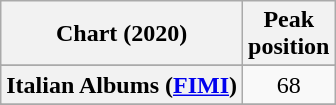<table class="wikitable sortable plainrowheaders" style="text-align:center">
<tr>
<th scope="col">Chart (2020)</th>
<th scope="col">Peak<br>position</th>
</tr>
<tr>
</tr>
<tr>
</tr>
<tr>
</tr>
<tr>
</tr>
<tr>
</tr>
<tr>
<th scope="row">Italian Albums (<a href='#'>FIMI</a>)</th>
<td>68</td>
</tr>
<tr>
</tr>
<tr>
</tr>
</table>
